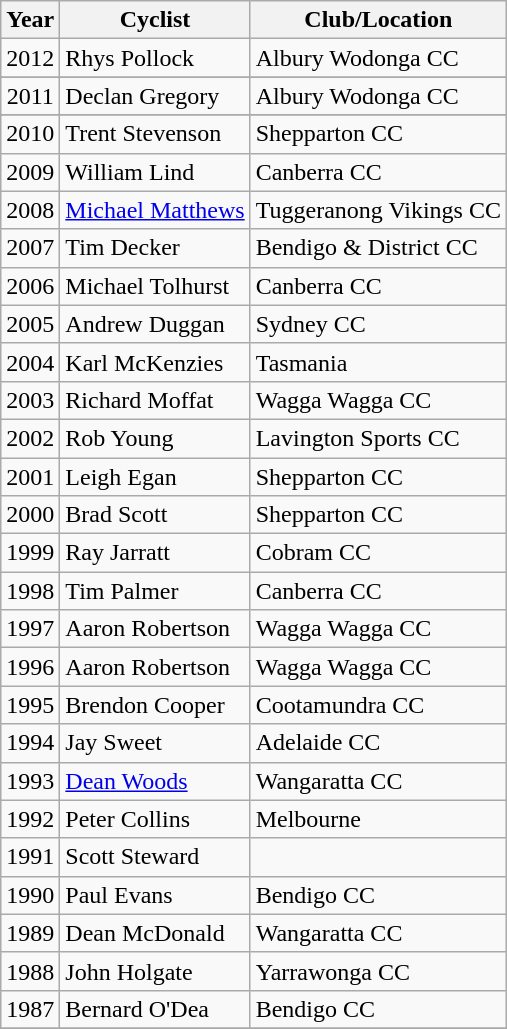<table class="wikitable">
<tr>
<th>Year</th>
<th>Cyclist</th>
<th>Club/Location</th>
</tr>
<tr align="center">
<td>2012</td>
<td align="left">Rhys Pollock</td>
<td align="left">Albury Wodonga CC</td>
</tr>
<tr align="center">
</tr>
<tr align="center">
<td>2011</td>
<td align="left">Declan Gregory</td>
<td align="left">Albury Wodonga CC</td>
</tr>
<tr align="center">
</tr>
<tr align="center">
<td>2010</td>
<td align="left">Trent Stevenson</td>
<td align="left">Shepparton CC</td>
</tr>
<tr align="center">
<td>2009</td>
<td align="left">William Lind</td>
<td align="left">Canberra CC</td>
</tr>
<tr align="center">
<td>2008</td>
<td align="left"><a href='#'>Michael Matthews</a></td>
<td align="left">Tuggeranong Vikings CC</td>
</tr>
<tr align="center">
<td>2007</td>
<td align="left">Tim Decker</td>
<td align="left">Bendigo & District CC</td>
</tr>
<tr align="center">
<td>2006</td>
<td align="left">Michael Tolhurst</td>
<td align="left">Canberra CC</td>
</tr>
<tr align="center">
<td>2005</td>
<td align="left">Andrew Duggan</td>
<td align="left">Sydney CC</td>
</tr>
<tr align="center">
<td>2004</td>
<td align="left">Karl McKenzies</td>
<td align="left">Tasmania</td>
</tr>
<tr align="center">
<td>2003</td>
<td align="left">Richard Moffat</td>
<td align="left">Wagga Wagga CC</td>
</tr>
<tr align="center">
<td>2002</td>
<td align="left">Rob Young</td>
<td align="left">Lavington Sports CC</td>
</tr>
<tr align="center">
<td>2001</td>
<td align="left">Leigh Egan</td>
<td align="left">Shepparton CC</td>
</tr>
<tr align="center">
<td>2000</td>
<td align="left">Brad Scott</td>
<td align="left">Shepparton CC</td>
</tr>
<tr align="center">
<td>1999</td>
<td align="left">Ray Jarratt</td>
<td align="left">Cobram CC</td>
</tr>
<tr align="center">
<td>1998</td>
<td align="left">Tim Palmer</td>
<td align="left">Canberra CC</td>
</tr>
<tr align="center">
<td>1997</td>
<td align="left">Aaron Robertson</td>
<td align="left">Wagga Wagga CC</td>
</tr>
<tr align="center">
<td>1996</td>
<td align="left">Aaron Robertson</td>
<td align="left">Wagga Wagga CC</td>
</tr>
<tr align="center">
<td>1995</td>
<td align="left">Brendon Cooper</td>
<td align="left">Cootamundra CC</td>
</tr>
<tr align="center">
<td>1994</td>
<td align="left">Jay Sweet</td>
<td align="left">Adelaide CC</td>
</tr>
<tr align="center">
<td>1993</td>
<td align="left"><a href='#'>Dean Woods</a></td>
<td align="left">Wangaratta CC</td>
</tr>
<tr align="center">
<td>1992</td>
<td align="left">Peter Collins</td>
<td align="left">Melbourne</td>
</tr>
<tr align="center">
<td>1991</td>
<td align="left">Scott Steward</td>
<td align="left"></td>
</tr>
<tr align="center">
<td>1990</td>
<td align="left">Paul Evans</td>
<td align="left">Bendigo CC</td>
</tr>
<tr align="center">
<td>1989</td>
<td align="left">Dean McDonald</td>
<td align="left">Wangaratta CC</td>
</tr>
<tr align="center">
<td>1988</td>
<td align="left">John Holgate</td>
<td align="left">Yarrawonga CC</td>
</tr>
<tr align="center">
<td>1987</td>
<td align="left">Bernard O'Dea</td>
<td align="left">Bendigo CC</td>
</tr>
<tr align="center">
</tr>
</table>
